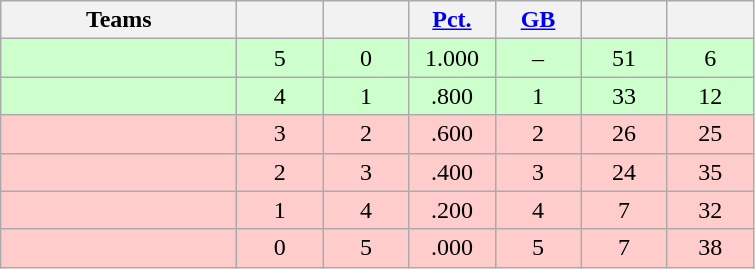<table class="wikitable" style="text-align:center;">
<tr>
<th width=150px>Teams</th>
<th width=50px></th>
<th width=50px></th>
<th width=50px><a href='#'>Pct.</a></th>
<th width=50px><a href='#'>GB</a></th>
<th width=50px></th>
<th width=50px></th>
</tr>
<tr style="background-color:#cfc">
<td align=left></td>
<td>5</td>
<td>0</td>
<td>1.000</td>
<td>–</td>
<td>51</td>
<td>6</td>
</tr>
<tr style="background-color:#cfc">
<td align=left></td>
<td>4</td>
<td>1</td>
<td>.800</td>
<td>1</td>
<td>33</td>
<td>12</td>
</tr>
<tr style="background-color:#fcc">
<td align=left></td>
<td>3</td>
<td>2</td>
<td>.600</td>
<td>2</td>
<td>26</td>
<td>25</td>
</tr>
<tr style="background-color:#fcc">
<td align=left></td>
<td>2</td>
<td>3</td>
<td>.400</td>
<td>3</td>
<td>24</td>
<td>35</td>
</tr>
<tr style="background-color:#fcc">
<td align=left></td>
<td>1</td>
<td>4</td>
<td>.200</td>
<td>4</td>
<td>7</td>
<td>32</td>
</tr>
<tr style="background-color:#fcc">
<td align=left></td>
<td>0</td>
<td>5</td>
<td>.000</td>
<td>5</td>
<td>7</td>
<td>38</td>
</tr>
</table>
